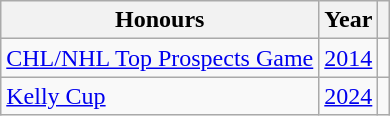<table class="wikitable">
<tr>
<th>Honours</th>
<th>Year</th>
<th></th>
</tr>
<tr>
<td><a href='#'>CHL/NHL Top Prospects Game</a></td>
<td><a href='#'>2014</a></td>
<td></td>
</tr>
<tr>
<td><a href='#'>Kelly Cup</a></td>
<td><a href='#'>2024</a></td>
<td></td>
</tr>
</table>
